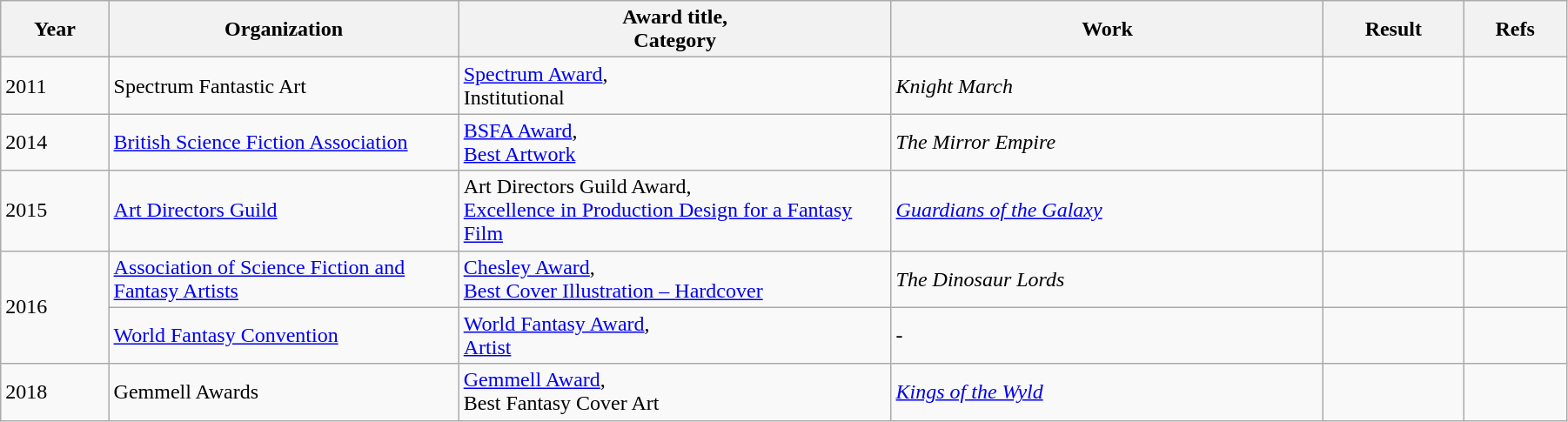<table class="wikitable" style="width:95%;" cellpadding="5">
<tr>
<th scope="col" style="width:30px;">Year</th>
<th scope="col" style="width:120px;">Organization</th>
<th scope="col" style="width:150px;">Award title,<br>Category</th>
<th scope="col" style="width:150px;">Work</th>
<th scope="col" style="width:10px;">Result</th>
<th scope="col" style="width:10px;">Refs<br></th>
</tr>
<tr>
<td>2011</td>
<td>Spectrum Fantastic Art</td>
<td><a href='#'>Spectrum Award</a>,<br>Institutional</td>
<td><em>Knight March</em></td>
<td></td>
<td></td>
</tr>
<tr>
<td>2014</td>
<td><a href='#'>British Science Fiction Association</a></td>
<td><a href='#'>BSFA Award</a>,<br><a href='#'>Best Artwork</a></td>
<td><em>The Mirror Empire</em></td>
<td></td>
<td></td>
</tr>
<tr>
<td>2015</td>
<td><a href='#'>Art Directors Guild</a></td>
<td>Art Directors Guild Award,<br><a href='#'>Excellence in Production Design for a Fantasy Film</a></td>
<td><em><a href='#'>Guardians of the Galaxy</a></em></td>
<td></td>
<td></td>
</tr>
<tr>
<td rowspan="2">2016</td>
<td><a href='#'>Association of Science Fiction and Fantasy Artists</a></td>
<td><a href='#'>Chesley Award</a>,<br><a href='#'>Best Cover Illustration – Hardcover</a></td>
<td><em>The Dinosaur Lords</em></td>
<td></td>
<td></td>
</tr>
<tr>
<td><a href='#'>World Fantasy Convention</a></td>
<td><a href='#'>World Fantasy Award</a>,<br><a href='#'>Artist</a></td>
<td>-</td>
<td></td>
<td></td>
</tr>
<tr>
<td>2018</td>
<td>Gemmell Awards</td>
<td><a href='#'>Gemmell Award</a>,<br>Best Fantasy Cover Art</td>
<td><em><a href='#'>Kings of the Wyld</a></em></td>
<td></td>
<td></td>
</tr>
</table>
